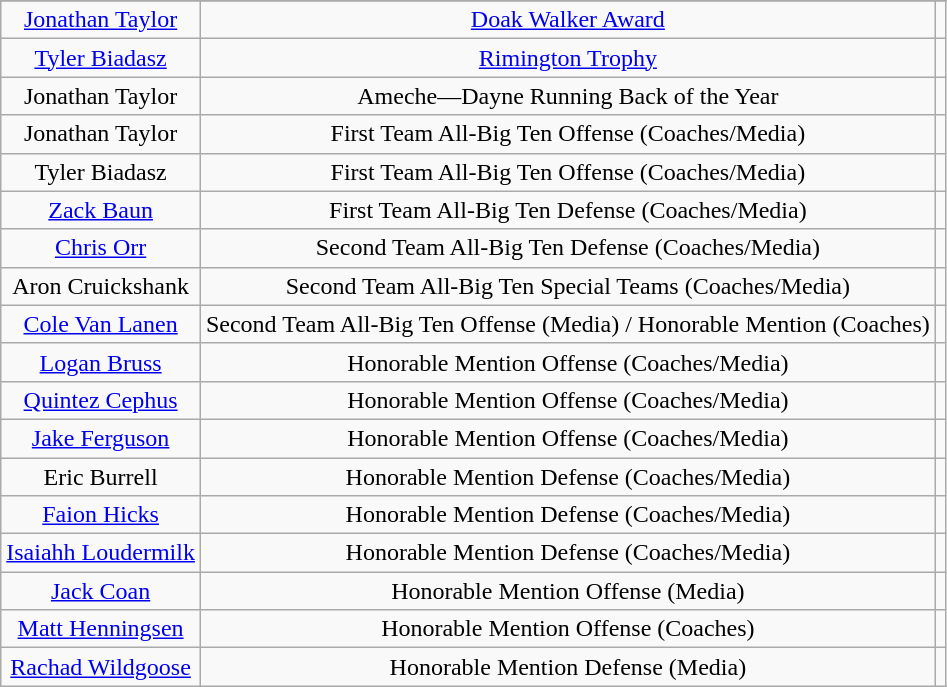<table class="wikitable sortable sortable" style="text-align: center">
<tr align=center>
</tr>
<tr>
<td><a href='#'>Jonathan Taylor</a></td>
<td><a href='#'>Doak Walker Award</a></td>
<td></td>
</tr>
<tr>
<td><a href='#'>Tyler Biadasz</a></td>
<td><a href='#'>Rimington Trophy</a></td>
<td></td>
</tr>
<tr>
<td>Jonathan Taylor</td>
<td>Ameche—Dayne Running Back of the Year</td>
<td></td>
</tr>
<tr>
<td>Jonathan Taylor</td>
<td>First Team All-Big Ten Offense (Coaches/Media)</td>
<td></td>
</tr>
<tr>
<td>Tyler Biadasz</td>
<td>First Team All-Big Ten Offense (Coaches/Media)</td>
<td></td>
</tr>
<tr>
<td><a href='#'>Zack Baun</a></td>
<td>First Team All-Big Ten Defense (Coaches/Media)</td>
<td></td>
</tr>
<tr>
<td><a href='#'>Chris Orr</a></td>
<td>Second Team All-Big Ten Defense (Coaches/Media)</td>
<td></td>
</tr>
<tr>
<td>Aron Cruickshank</td>
<td>Second Team All-Big Ten Special Teams (Coaches/Media)</td>
<td></td>
</tr>
<tr>
<td><a href='#'>Cole Van Lanen</a></td>
<td>Second Team All-Big Ten Offense (Media) / Honorable Mention (Coaches)</td>
<td></td>
</tr>
<tr>
<td><a href='#'>Logan Bruss</a></td>
<td>Honorable Mention Offense (Coaches/Media)</td>
<td></td>
</tr>
<tr>
<td><a href='#'>Quintez Cephus</a></td>
<td>Honorable Mention Offense (Coaches/Media)</td>
<td></td>
</tr>
<tr>
<td><a href='#'>Jake Ferguson</a></td>
<td>Honorable Mention Offense (Coaches/Media)</td>
<td></td>
</tr>
<tr>
<td>Eric Burrell</td>
<td>Honorable Mention Defense (Coaches/Media)</td>
<td></td>
</tr>
<tr>
<td><a href='#'>Faion Hicks</a></td>
<td>Honorable Mention Defense (Coaches/Media)</td>
<td></td>
</tr>
<tr>
<td><a href='#'>Isaiahh Loudermilk</a></td>
<td>Honorable Mention Defense (Coaches/Media)</td>
<td></td>
</tr>
<tr>
<td><a href='#'>Jack Coan</a></td>
<td>Honorable Mention Offense (Media)</td>
<td></td>
</tr>
<tr>
<td><a href='#'>Matt Henningsen</a></td>
<td>Honorable Mention Offense (Coaches)</td>
<td></td>
</tr>
<tr>
<td><a href='#'>Rachad Wildgoose</a></td>
<td>Honorable Mention Defense (Media)</td>
<td></td>
</tr>
</table>
